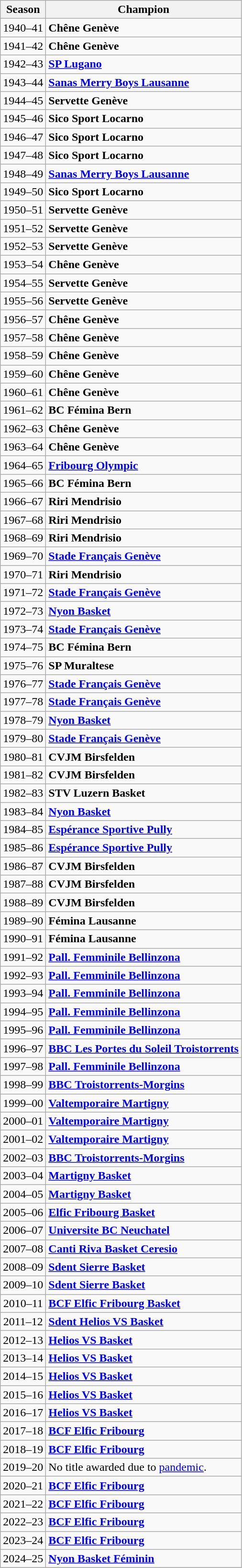<table class="wikitable">
<tr>
<th>Season</th>
<th>Champion</th>
</tr>
<tr>
<td style="text-align:center;">1940–41</td>
<td><strong>Chêne Genève</strong></td>
</tr>
<tr>
<td style="text-align:center;">1941–42</td>
<td><strong>Chêne Genève</strong></td>
</tr>
<tr>
<td style="text-align:center;">1942–43</td>
<td><strong><a href='#'>SP Lugano</a></strong></td>
</tr>
<tr>
<td style="text-align:center;">1943–44</td>
<td><strong><a href='#'>Sanas Merry Boys Lausanne</a></strong></td>
</tr>
<tr>
<td style="text-align:center;">1944–45</td>
<td><strong>Servette Genève</strong></td>
</tr>
<tr>
<td style="text-align:center;">1945–46</td>
<td><strong>Sico Sport Locarno</strong></td>
</tr>
<tr>
<td style="text-align:center;">1946–47</td>
<td><strong>Sico Sport Locarno</strong></td>
</tr>
<tr>
<td style="text-align:center;">1947–48</td>
<td><strong>Sico Sport Locarno</strong></td>
</tr>
<tr>
<td style="text-align:center;">1948–49</td>
<td><strong><a href='#'>Sanas Merry Boys Lausanne</a></strong></td>
</tr>
<tr>
<td style="text-align:center;">1949–50</td>
<td><strong>Sico Sport Locarno</strong></td>
</tr>
<tr>
<td style="text-align:center;">1950–51</td>
<td><strong>Servette Genève</strong></td>
</tr>
<tr>
<td style="text-align:center;">1951–52</td>
<td><strong>Servette Genève</strong></td>
</tr>
<tr>
<td style="text-align:center;">1952–53</td>
<td><strong>Servette Genève</strong></td>
</tr>
<tr>
<td style="text-align:center;">1953–54</td>
<td><strong>Chêne Genève</strong></td>
</tr>
<tr>
<td style="text-align:center;">1954–55</td>
<td><strong>Servette Genève</strong></td>
</tr>
<tr>
<td style="text-align:center;">1955–56</td>
<td><strong>Servette Genève</strong></td>
</tr>
<tr>
<td style="text-align:center;">1956–57</td>
<td><strong>Chêne Genève</strong></td>
</tr>
<tr>
<td style="text-align:center;">1957–58</td>
<td><strong>Chêne Genève</strong></td>
</tr>
<tr>
<td style="text-align:center;">1958–59</td>
<td><strong>Chêne Genève</strong></td>
</tr>
<tr>
<td style="text-align:center;">1959–60</td>
<td><strong>Chêne Genève</strong></td>
</tr>
<tr>
<td style="text-align:center;">1960–61</td>
<td><strong>Chêne Genève</strong></td>
</tr>
<tr>
<td style="text-align:center;">1961–62</td>
<td><strong>BC Fémina Bern</strong></td>
</tr>
<tr>
<td style="text-align:center;">1962–63</td>
<td><strong>Chêne Genève</strong></td>
</tr>
<tr>
<td style="text-align:center;">1963–64</td>
<td><strong>Chêne Genève</strong></td>
</tr>
<tr>
<td style="text-align:center;">1964–65</td>
<td><strong><a href='#'>Fribourg Olympic</a></strong></td>
</tr>
<tr>
<td style="text-align:center;">1965–66</td>
<td><strong>BC Fémina Bern</strong></td>
</tr>
<tr>
<td style="text-align:center;">1966–67</td>
<td><strong>Riri Mendrisio</strong></td>
</tr>
<tr>
<td style="text-align:center;">1967–68</td>
<td><strong>Riri Mendrisio</strong></td>
</tr>
<tr>
<td style="text-align:center;">1968–69</td>
<td><strong>Riri Mendrisio</strong></td>
</tr>
<tr>
<td style="text-align:center;">1969–70</td>
<td><strong><a href='#'>Stade Français Genève</a></strong></td>
</tr>
<tr>
<td style="text-align:center;">1970–71</td>
<td><strong>Riri Mendrisio</strong></td>
</tr>
<tr>
<td style="text-align:center;">1971–72</td>
<td><strong><a href='#'>Stade Français Genève</a></strong></td>
</tr>
<tr>
<td style="text-align:center;">1972–73</td>
<td><strong><a href='#'>Nyon Basket</a></strong></td>
</tr>
<tr>
<td style="text-align:center;">1973–74</td>
<td><strong><a href='#'>Stade Français Genève</a></strong></td>
</tr>
<tr>
<td style="text-align:center;">1974–75</td>
<td><strong>BC Fémina Bern</strong></td>
</tr>
<tr>
<td style="text-align:center;">1975–76</td>
<td><strong>SP Muraltese</strong></td>
</tr>
<tr>
<td style="text-align:center;">1976–77</td>
<td><strong><a href='#'>Stade Français Genève</a></strong></td>
</tr>
<tr>
<td style="text-align:center;">1977–78</td>
<td><strong><a href='#'>Stade Français Genève</a></strong></td>
</tr>
<tr>
<td style="text-align:center;">1978–79</td>
<td><strong><a href='#'>Nyon Basket</a></strong></td>
</tr>
<tr>
<td style="text-align:center;">1979–80</td>
<td><strong><a href='#'>Stade Français Genève</a></strong></td>
</tr>
<tr>
<td style="text-align:center;">1980–81</td>
<td><strong>CVJM Birsfelden</strong></td>
</tr>
<tr>
<td style="text-align:center;">1981–82</td>
<td><strong>CVJM Birsfelden</strong></td>
</tr>
<tr>
<td style="text-align:center;">1982–83</td>
<td><strong>STV Luzern Basket</strong></td>
</tr>
<tr>
<td style="text-align:center;">1983–84</td>
<td><strong><a href='#'>Nyon Basket</a></strong></td>
</tr>
<tr>
<td style="text-align:center;">1984–85</td>
<td><strong><a href='#'>Espérance Sportive Pully</a></strong></td>
</tr>
<tr>
<td style="text-align:center;">1985–86</td>
<td><strong><a href='#'>Espérance Sportive Pully</a></strong></td>
</tr>
<tr>
<td style="text-align:center;">1986–87</td>
<td><strong>CVJM Birsfelden</strong></td>
</tr>
<tr>
<td style="text-align:center;">1987–88</td>
<td><strong>CVJM Birsfelden</strong></td>
</tr>
<tr>
<td style="text-align:center;">1988–89</td>
<td><strong>CVJM Birsfelden</strong></td>
</tr>
<tr>
<td style="text-align:center;">1989–90</td>
<td><strong>Fémina Lausanne</strong></td>
</tr>
<tr>
<td style="text-align:center;">1990–91</td>
<td><strong>Fémina Lausanne</strong></td>
</tr>
<tr>
<td style="text-align:center;">1991–92</td>
<td><strong><a href='#'>Pall. Femminile Bellinzona</a></strong></td>
</tr>
<tr>
<td style="text-align:center;">1992–93</td>
<td><strong><a href='#'>Pall. Femminile Bellinzona</a></strong></td>
</tr>
<tr>
<td style="text-align:center;">1993–94</td>
<td><strong><a href='#'>Pall. Femminile Bellinzona</a></strong></td>
</tr>
<tr>
<td style="text-align:center;">1994–95</td>
<td><strong><a href='#'>Pall. Femminile Bellinzona</a></strong></td>
</tr>
<tr>
<td style="text-align:center;">1995–96</td>
<td><strong><a href='#'>Pall. Femminile Bellinzona</a></strong></td>
</tr>
<tr>
<td style="text-align:center;">1996–97</td>
<td><strong><a href='#'>BBC Les Portes du Soleil Troistorrents</a></strong></td>
</tr>
<tr>
<td style="text-align:center;">1997–98</td>
<td><strong><a href='#'>Pall. Femminile Bellinzona</a></strong></td>
</tr>
<tr>
<td style="text-align:center;">1998–99</td>
<td><strong><a href='#'>BBC Troistorrents-Morgins</a></strong></td>
</tr>
<tr>
<td style="text-align:center;">1999–00</td>
<td><strong><a href='#'>Valtemporaire Martigny</a></strong></td>
</tr>
<tr>
<td style="text-align:center;">2000–01</td>
<td><strong><a href='#'>Valtemporaire Martigny</a></strong></td>
</tr>
<tr>
<td style="text-align:center;">2001–02</td>
<td><strong><a href='#'>Valtemporaire Martigny</a></strong></td>
</tr>
<tr>
<td style="text-align:center;">2002–03</td>
<td><strong><a href='#'>BBC Troistorrents-Morgins</a></strong></td>
</tr>
<tr>
<td style="text-align:center;">2003–04</td>
<td><strong><a href='#'>Martigny Basket</a></strong></td>
</tr>
<tr>
<td style="text-align:center;">2004–05</td>
<td><strong><a href='#'>Martigny Basket</a></strong></td>
</tr>
<tr>
<td style="text-align:center;">2005–06</td>
<td><strong><a href='#'>Elfic Fribourg Basket</a></strong></td>
</tr>
<tr>
<td style="text-align:center;">2006–07</td>
<td><strong><a href='#'>Universite BC Neuchatel</a></strong></td>
</tr>
<tr>
<td style="text-align:center;">2007–08</td>
<td><strong><a href='#'>Canti Riva Basket Ceresio</a></strong></td>
</tr>
<tr>
<td style="text-align:center;">2008–09</td>
<td><strong><a href='#'>Sdent Sierre Basket</a></strong></td>
</tr>
<tr>
<td style="text-align:center;">2009–10</td>
<td><strong><a href='#'>Sdent Sierre Basket</a></strong></td>
</tr>
<tr>
<td style="text-align:center;">2010–11</td>
<td><strong><a href='#'>BCF Elfic Fribourg Basket</a></strong></td>
</tr>
<tr>
<td style="text-align:center;">2011–12</td>
<td><strong><a href='#'>Sdent Helios VS Basket</a></strong></td>
</tr>
<tr>
<td style="text-align:center;">2012–13</td>
<td><strong><a href='#'>Helios VS Basket</a></strong></td>
</tr>
<tr>
<td style="text-align:center;">2013–14</td>
<td><strong><a href='#'>Helios VS Basket</a></strong></td>
</tr>
<tr>
<td style="text-align:center;">2014–15</td>
<td><strong><a href='#'>Helios VS Basket</a></strong></td>
</tr>
<tr>
<td style="text-align:center;">2015–16</td>
<td><strong><a href='#'>Helios VS Basket</a></strong></td>
</tr>
<tr>
<td style="text-align:center;">2016–17</td>
<td><strong><a href='#'>Helios VS Basket</a></strong></td>
</tr>
<tr>
<td style="text-align:center;">2017–18</td>
<td><strong><a href='#'>BCF Elfic Fribourg</a></strong></td>
</tr>
<tr>
<td style="text-align:center;">2018–19</td>
<td><strong><a href='#'>BCF Elfic Fribourg</a></strong></td>
</tr>
<tr>
<td style="text-align:center;">2019–20</td>
<td colspan="2">No title awarded due to <a href='#'>pandemic</a>.</td>
</tr>
<tr>
<td style="text-align:center;">2020–21</td>
<td><strong><a href='#'>BCF Elfic Fribourg</a></strong></td>
</tr>
<tr>
<td style="text-align:center;">2021–22</td>
<td><strong><a href='#'>BCF Elfic Fribourg</a></strong></td>
</tr>
<tr>
<td style="text-align:center;">2022–23</td>
<td><strong><a href='#'>BCF Elfic Fribourg</a></strong></td>
</tr>
<tr>
<td style="text-align:center;">2023–24</td>
<td><strong><a href='#'>BCF Elfic Fribourg</a></strong></td>
</tr>
<tr>
<td style="text-align:center;">2024–25</td>
<td><strong><a href='#'>Nyon Basket Féminin</a></strong></td>
</tr>
<tr>
</tr>
</table>
